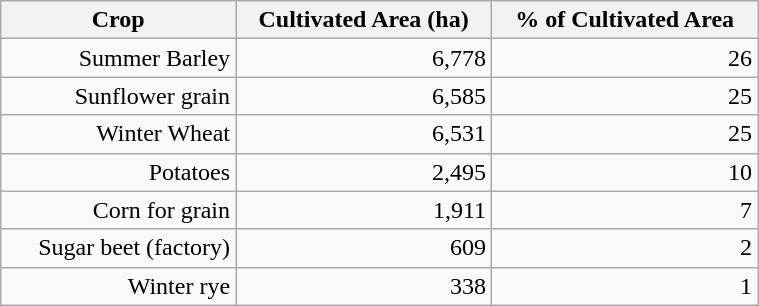<table class="wikitable" style="width: 40%; text-align:right">
<tr>
<th>Crop</th>
<th>Cultivated Area (ha)</th>
<th>% of Cultivated Area</th>
</tr>
<tr>
<td>Summer Barley</td>
<td>6,778</td>
<td>26</td>
</tr>
<tr>
<td>Sunflower grain</td>
<td>6,585</td>
<td>25</td>
</tr>
<tr>
<td>Winter Wheat</td>
<td>6,531</td>
<td>25</td>
</tr>
<tr>
<td>Potatoes</td>
<td>2,495</td>
<td>10</td>
</tr>
<tr>
<td>Corn for grain</td>
<td>1,911</td>
<td>7</td>
</tr>
<tr>
<td>Sugar beet (factory)</td>
<td>609</td>
<td>2</td>
</tr>
<tr>
<td>Winter rye</td>
<td>338</td>
<td>1</td>
</tr>
</table>
